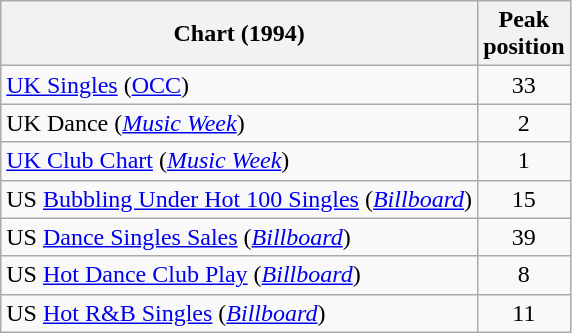<table class="wikitable sortable">
<tr>
<th>Chart (1994)</th>
<th>Peak<br>position</th>
</tr>
<tr>
<td><a href='#'>UK Singles</a> (<a href='#'>OCC</a>)</td>
<td align="center">33</td>
</tr>
<tr>
<td>UK Dance (<em><a href='#'>Music Week</a></em>)</td>
<td align="center">2</td>
</tr>
<tr>
<td><a href='#'>UK Club Chart</a> (<em><a href='#'>Music Week</a></em>)</td>
<td align="center">1</td>
</tr>
<tr>
<td>US <a href='#'>Bubbling Under Hot 100 Singles</a> (<em><a href='#'>Billboard</a></em>)</td>
<td align="center">15</td>
</tr>
<tr>
<td>US <a href='#'>Dance Singles Sales</a> (<em><a href='#'>Billboard</a></em>)</td>
<td align="center">39</td>
</tr>
<tr>
<td>US <a href='#'>Hot Dance Club Play</a> (<em><a href='#'>Billboard</a></em>)</td>
<td align="center">8</td>
</tr>
<tr>
<td>US <a href='#'>Hot R&B Singles</a> (<em><a href='#'>Billboard</a></em>)</td>
<td align="center">11</td>
</tr>
</table>
